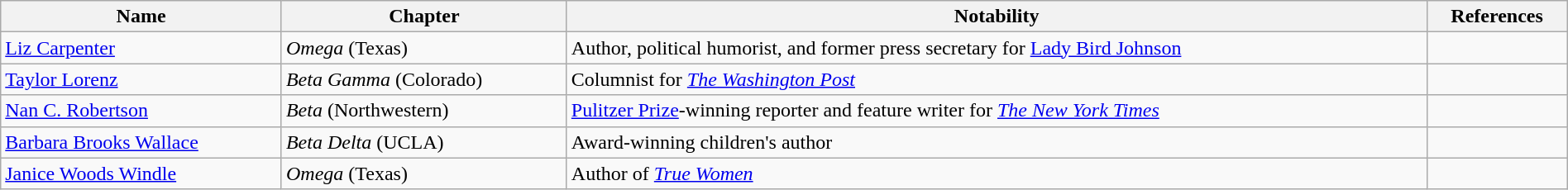<table class="wikitable sortable" style="width:100%;">
<tr>
<th>Name</th>
<th>Chapter</th>
<th>Notability</th>
<th>References</th>
</tr>
<tr>
<td><a href='#'>Liz Carpenter</a></td>
<td><em>Omega</em> (Texas)</td>
<td>Author, political humorist, and former press secretary for <a href='#'>Lady Bird Johnson</a></td>
<td></td>
</tr>
<tr>
<td><a href='#'>Taylor Lorenz</a></td>
<td><em>Beta Gamma</em> (Colorado)</td>
<td>Columnist for <em><a href='#'>The Washington Post</a></em></td>
<td></td>
</tr>
<tr>
<td><a href='#'>Nan C. Robertson</a></td>
<td><em>Beta</em> (Northwestern)</td>
<td><a href='#'>Pulitzer Prize</a>-winning reporter and feature writer for <em><a href='#'>The New York Times</a></em></td>
<td></td>
</tr>
<tr>
<td><a href='#'>Barbara Brooks Wallace</a></td>
<td><em>Beta Delta</em> (UCLA)</td>
<td>Award-winning children's author</td>
<td></td>
</tr>
<tr>
<td><a href='#'>Janice Woods Windle</a></td>
<td><em>Omega</em> (Texas)</td>
<td>Author of <em><a href='#'>True Women</a></em></td>
<td></td>
</tr>
</table>
